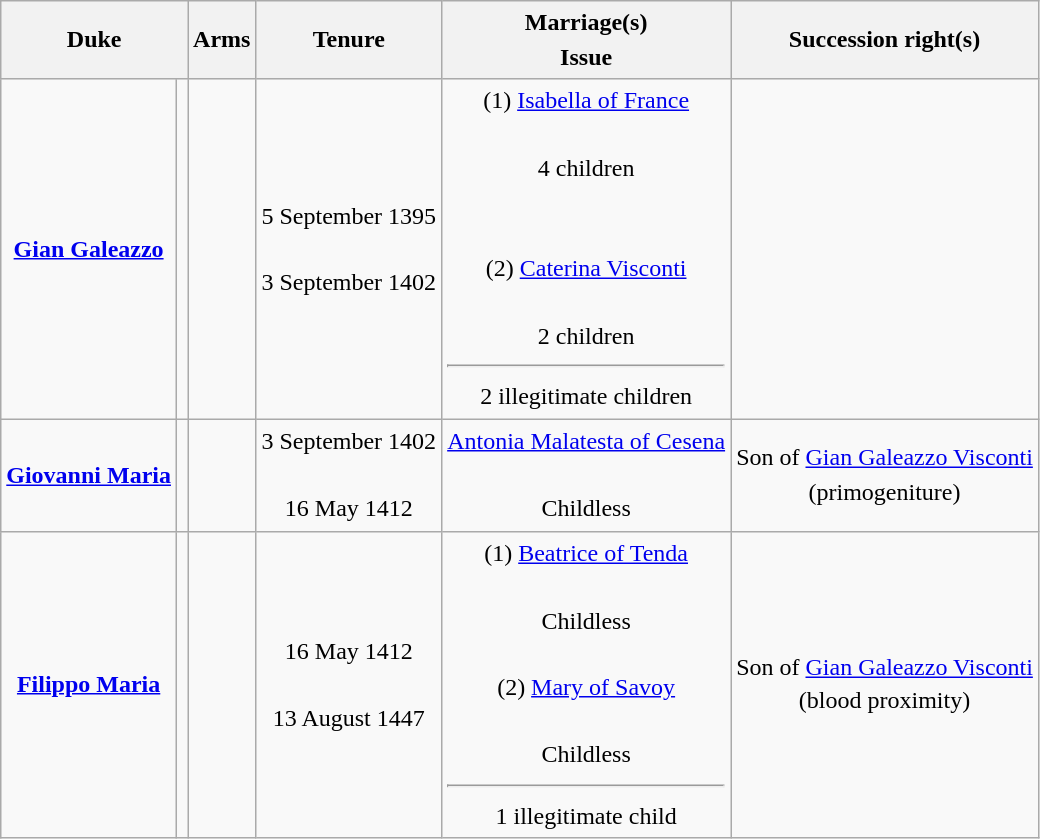<table class="wikitable" style="line-height:1.4em; text-align:center">
<tr>
<th colspan=2>Duke</th>
<th>Arms</th>
<th>Tenure</th>
<th>Marriage(s)<br>Issue</th>
<th>Succession right(s)</th>
</tr>
<tr>
<td><strong><a href='#'>Gian Galeazzo</a></strong><br></td>
<td></td>
<td></td>
<td>5 September 1395<br><br>3 September 1402</td>
<td>(1) <a href='#'>Isabella of France</a><br><br>4 children<br><br><br>(2) <a href='#'>Caterina Visconti</a><br><br>2 children<hr>2 illegitimate children</td>
<td></td>
</tr>
<tr>
<td><strong><a href='#'>Giovanni Maria</a></strong><br></td>
<td></td>
<td></td>
<td>3 September 1402<br><br>16 May 1412</td>
<td><a href='#'>Antonia Malatesta of Cesena</a><br><br>Childless</td>
<td>Son of <a href='#'>Gian Galeazzo Visconti</a><br>(primogeniture)</td>
</tr>
<tr>
<td><strong><a href='#'>Filippo Maria</a></strong><br></td>
<td></td>
<td></td>
<td>16 May 1412<br><br>13 August 1447</td>
<td>(1) <a href='#'>Beatrice of Tenda</a><br><br>Childless<br><br>(2) <a href='#'>Mary of Savoy</a><br><br>Childless<hr>1 illegitimate child</td>
<td>Son of <a href='#'>Gian Galeazzo Visconti</a><br>(blood proximity)</td>
</tr>
</table>
